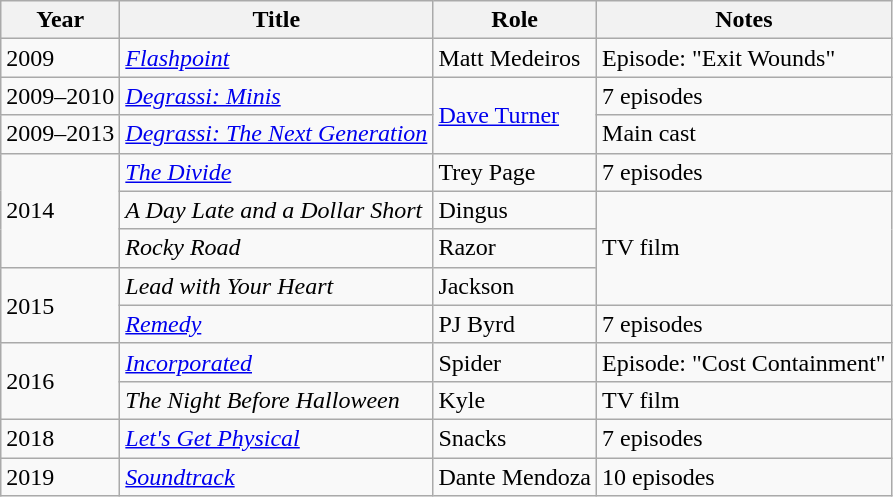<table class="wikitable sortable">
<tr>
<th>Year</th>
<th>Title</th>
<th>Role</th>
<th class="unsortable">Notes</th>
</tr>
<tr>
<td>2009</td>
<td><em><a href='#'>Flashpoint</a></em></td>
<td>Matt Medeiros</td>
<td>Episode: "Exit Wounds"</td>
</tr>
<tr>
<td>2009–2010</td>
<td><em><a href='#'>Degrassi: Minis</a></em></td>
<td rowspan="2"><a href='#'>Dave Turner</a></td>
<td>7 episodes</td>
</tr>
<tr>
<td>2009–2013</td>
<td><em><a href='#'>Degrassi: The Next Generation</a></em></td>
<td>Main cast</td>
</tr>
<tr>
<td rowspan="3">2014</td>
<td data-sort-value="Divide, The"><em><a href='#'>The Divide</a></em></td>
<td>Trey Page</td>
<td>7 episodes</td>
</tr>
<tr>
<td data-sort-value="Day Late and a Dollar Short, A"><em>A Day Late and a Dollar Short</em></td>
<td>Dingus</td>
<td rowspan="3">TV film</td>
</tr>
<tr>
<td><em>Rocky Road</em></td>
<td>Razor</td>
</tr>
<tr>
<td rowspan="2">2015</td>
<td><em>Lead with Your Heart</em></td>
<td>Jackson</td>
</tr>
<tr>
<td><em><a href='#'>Remedy</a></em></td>
<td>PJ Byrd</td>
<td>7 episodes</td>
</tr>
<tr>
<td rowspan="2">2016</td>
<td><em><a href='#'>Incorporated</a></em></td>
<td>Spider</td>
<td>Episode: "Cost Containment"</td>
</tr>
<tr>
<td data-sort-value="Night Before Halloween, The"><em>The Night Before Halloween</em></td>
<td>Kyle</td>
<td>TV film</td>
</tr>
<tr>
<td>2018</td>
<td><em><a href='#'>Let's Get Physical</a></em></td>
<td>Snacks</td>
<td>7 episodes</td>
</tr>
<tr>
<td>2019</td>
<td><em><a href='#'>Soundtrack</a></em></td>
<td>Dante Mendoza</td>
<td>10 episodes</td>
</tr>
</table>
